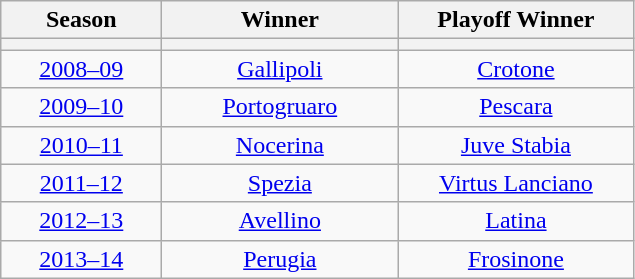<table class="wikitable" style="text-align: center">
<tr>
<th>Season</th>
<th>Winner</th>
<th>Playoff Winner</th>
</tr>
<tr>
<th width=100></th>
<th width=150></th>
<th width=150></th>
</tr>
<tr>
<td><a href='#'>2008–09</a></td>
<td><a href='#'>Gallipoli</a></td>
<td><a href='#'>Crotone</a></td>
</tr>
<tr>
<td><a href='#'>2009–10</a></td>
<td><a href='#'>Portogruaro</a></td>
<td><a href='#'>Pescara</a></td>
</tr>
<tr>
<td><a href='#'>2010–11</a></td>
<td><a href='#'>Nocerina</a></td>
<td><a href='#'>Juve Stabia</a></td>
</tr>
<tr>
<td><a href='#'>2011–12</a></td>
<td><a href='#'>Spezia</a></td>
<td><a href='#'>Virtus Lanciano</a></td>
</tr>
<tr>
<td><a href='#'>2012–13</a></td>
<td><a href='#'>Avellino</a></td>
<td><a href='#'>Latina</a></td>
</tr>
<tr>
<td><a href='#'>2013–14</a></td>
<td><a href='#'>Perugia</a></td>
<td><a href='#'>Frosinone</a></td>
</tr>
</table>
